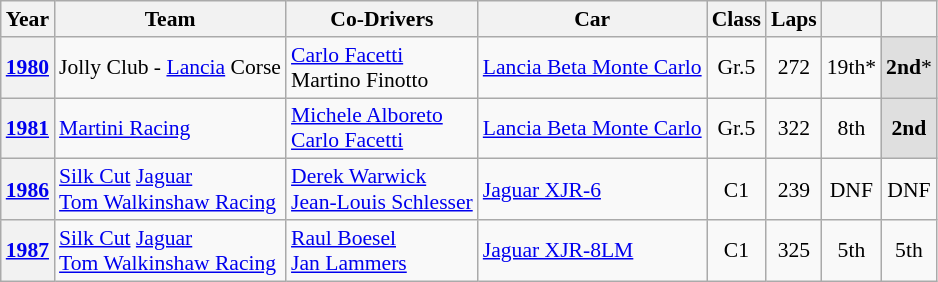<table class="wikitable" style="text-align:center; font-size:90%">
<tr>
<th>Year</th>
<th>Team</th>
<th>Co-Drivers</th>
<th>Car</th>
<th>Class</th>
<th>Laps</th>
<th></th>
<th></th>
</tr>
<tr>
<th><a href='#'>1980</a></th>
<td align="left" nowrap> Jolly Club - <a href='#'>Lancia</a> Corse</td>
<td align="left" nowrap> <a href='#'>Carlo Facetti</a><br> Martino Finotto</td>
<td align="left" nowrap><a href='#'>Lancia Beta Monte Carlo</a></td>
<td>Gr.5</td>
<td>272</td>
<td>19th*</td>
<td style="background:#DFDFDF;"><strong>2nd</strong>*</td>
</tr>
<tr>
<th><a href='#'>1981</a></th>
<td align="left" nowrap> <a href='#'>Martini Racing</a></td>
<td align="left" nowrap> <a href='#'>Michele Alboreto</a><br> <a href='#'>Carlo Facetti</a></td>
<td align="left" nowrap><a href='#'>Lancia Beta Monte Carlo</a></td>
<td>Gr.5</td>
<td>322</td>
<td>8th</td>
<td style="background:#DFDFDF;"><strong>2nd</strong></td>
</tr>
<tr>
<th><a href='#'>1986</a></th>
<td align="left" nowrap> <a href='#'>Silk Cut</a> <a href='#'>Jaguar</a><br> <a href='#'>Tom Walkinshaw Racing</a></td>
<td align="left" nowrap> <a href='#'>Derek Warwick</a><br> <a href='#'>Jean-Louis Schlesser</a></td>
<td align="left" nowrap><a href='#'>Jaguar XJR-6</a></td>
<td>C1</td>
<td>239</td>
<td>DNF</td>
<td>DNF</td>
</tr>
<tr>
<th><a href='#'>1987</a></th>
<td align="left" nowrap> <a href='#'>Silk Cut</a> <a href='#'>Jaguar</a><br> <a href='#'>Tom Walkinshaw Racing</a></td>
<td align="left" nowrap> <a href='#'>Raul Boesel</a><br> <a href='#'>Jan Lammers</a></td>
<td align="left" nowrap><a href='#'>Jaguar XJR-8LM</a></td>
<td>C1</td>
<td>325</td>
<td>5th</td>
<td>5th</td>
</tr>
</table>
